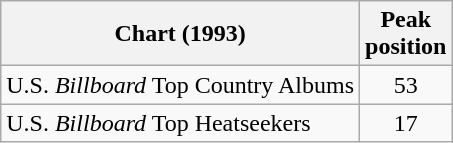<table class="wikitable">
<tr>
<th>Chart (1993)</th>
<th>Peak<br>position</th>
</tr>
<tr>
<td>U.S. <em>Billboard</em> Top Country Albums</td>
<td align="center">53</td>
</tr>
<tr>
<td>U.S. <em>Billboard</em> Top Heatseekers</td>
<td align="center">17</td>
</tr>
</table>
